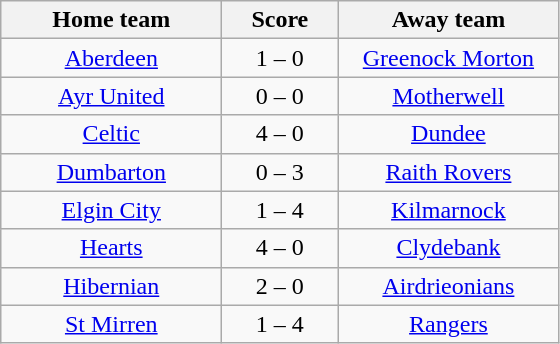<table class="wikitable" style="text-align: center">
<tr>
<th width=140>Home team</th>
<th width=70>Score</th>
<th width=140>Away team</th>
</tr>
<tr>
<td><a href='#'>Aberdeen</a></td>
<td>1 – 0</td>
<td><a href='#'>Greenock Morton</a></td>
</tr>
<tr>
<td><a href='#'>Ayr United</a></td>
<td>0 – 0</td>
<td><a href='#'>Motherwell</a></td>
</tr>
<tr>
<td><a href='#'>Celtic</a></td>
<td>4 – 0</td>
<td><a href='#'>Dundee</a></td>
</tr>
<tr>
<td><a href='#'>Dumbarton</a></td>
<td>0 – 3</td>
<td><a href='#'>Raith Rovers</a></td>
</tr>
<tr>
<td><a href='#'>Elgin City</a></td>
<td>1 – 4</td>
<td><a href='#'>Kilmarnock</a></td>
</tr>
<tr>
<td><a href='#'>Hearts</a></td>
<td>4 – 0</td>
<td><a href='#'>Clydebank</a></td>
</tr>
<tr>
<td><a href='#'>Hibernian</a></td>
<td>2 – 0</td>
<td><a href='#'>Airdrieonians</a></td>
</tr>
<tr>
<td><a href='#'>St Mirren</a></td>
<td>1 – 4</td>
<td><a href='#'>Rangers</a></td>
</tr>
</table>
